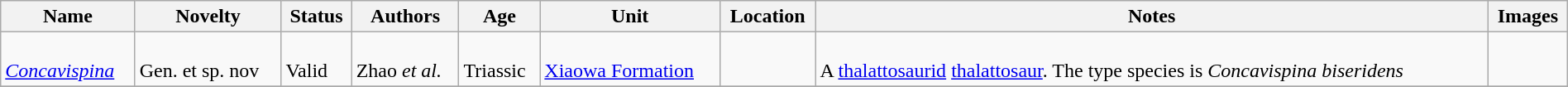<table class="wikitable sortable" align="center" width="100%">
<tr>
<th>Name</th>
<th>Novelty</th>
<th>Status</th>
<th>Authors</th>
<th>Age</th>
<th>Unit</th>
<th>Location</th>
<th>Notes</th>
<th>Images</th>
</tr>
<tr>
<td><br><em><a href='#'>Concavispina</a></em></td>
<td><br>Gen. et sp. nov</td>
<td><br>Valid</td>
<td><br>Zhao <em>et al.</em></td>
<td><br>Triassic</td>
<td><br><a href='#'>Xiaowa Formation</a></td>
<td><br></td>
<td><br>A <a href='#'>thalattosaurid</a> <a href='#'>thalattosaur</a>. The type species is <em>Concavispina biseridens</em></td>
<td></td>
</tr>
<tr>
</tr>
</table>
